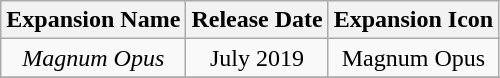<table class="wikitable" style="text-align:center">
<tr>
<th>Expansion Name</th>
<th>Release Date</th>
<th>Expansion Icon</th>
</tr>
<tr>
<td><em>Magnum Opus</em></td>
<td>July 2019</td>
<td>Magnum Opus</td>
</tr>
<tr }>
</tr>
</table>
